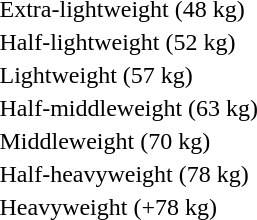<table>
<tr>
<td rowspan=2>Extra-lightweight (48 kg) <br> </td>
<td rowspan=2></td>
<td rowspan=2></td>
<td></td>
</tr>
<tr>
<td></td>
</tr>
<tr>
<td rowspan=2>Half-lightweight (52 kg) <br> </td>
<td rowspan=2></td>
<td rowspan=2></td>
<td></td>
</tr>
<tr>
<td></td>
</tr>
<tr>
<td rowspan=2>Lightweight (57 kg) <br> </td>
<td rowspan=2></td>
<td rowspan=2></td>
<td></td>
</tr>
<tr>
<td></td>
</tr>
<tr>
<td rowspan=2>Half-middleweight (63 kg) <br> </td>
<td rowspan=2></td>
<td rowspan=2></td>
<td></td>
</tr>
<tr>
<td></td>
</tr>
<tr>
<td rowspan=2>Middleweight (70 kg) <br> </td>
<td rowspan=2></td>
<td rowspan=2></td>
<td></td>
</tr>
<tr>
<td></td>
</tr>
<tr>
<td rowspan=2>Half-heavyweight (78 kg) <br> </td>
<td rowspan=2></td>
<td rowspan=2></td>
<td></td>
</tr>
<tr>
<td></td>
</tr>
<tr>
<td rowspan=2>Heavyweight (+78 kg) <br> </td>
<td rowspan=2></td>
<td rowspan=2></td>
<td></td>
</tr>
<tr>
<td></td>
</tr>
</table>
